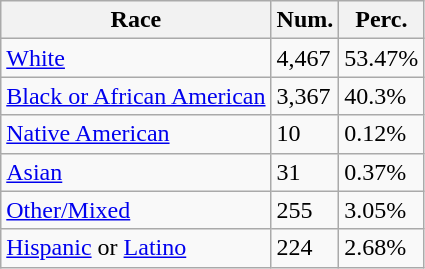<table class="wikitable">
<tr>
<th>Race</th>
<th>Num.</th>
<th>Perc.</th>
</tr>
<tr>
<td><a href='#'>White</a></td>
<td>4,467</td>
<td>53.47%</td>
</tr>
<tr>
<td><a href='#'>Black or African American</a></td>
<td>3,367</td>
<td>40.3%</td>
</tr>
<tr>
<td><a href='#'>Native American</a></td>
<td>10</td>
<td>0.12%</td>
</tr>
<tr>
<td><a href='#'>Asian</a></td>
<td>31</td>
<td>0.37%</td>
</tr>
<tr>
<td><a href='#'>Other/Mixed</a></td>
<td>255</td>
<td>3.05%</td>
</tr>
<tr>
<td><a href='#'>Hispanic</a> or <a href='#'>Latino</a></td>
<td>224</td>
<td>2.68%</td>
</tr>
</table>
